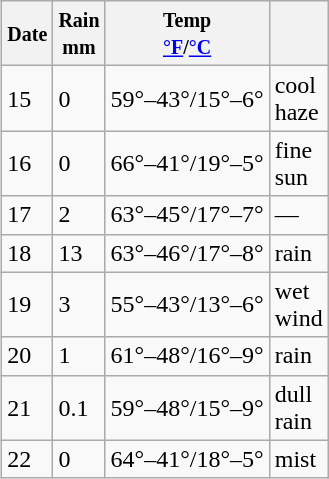<table class="wikitable" align=right style="margin:0 0 1em 1em">
<tr>
<th><small>Date</small></th>
<th><small>Rain<br>mm</small></th>
<th><small>Temp<br><a href='#'>°F</a>/<a href='#'>°C</a></small></th>
<th></th>
</tr>
<tr>
<td>15</td>
<td>0</td>
<td>59°–43°/15°–6°</td>
<td>cool<br>haze</td>
</tr>
<tr>
<td>16</td>
<td>0</td>
<td>66°–41°/19°–5°</td>
<td>fine<br>sun</td>
</tr>
<tr>
<td>17</td>
<td>2</td>
<td>63°–45°/17°–7°</td>
<td>—</td>
</tr>
<tr>
<td>18</td>
<td>13</td>
<td>63°–46°/17°–8°</td>
<td>rain</td>
</tr>
<tr>
<td>19</td>
<td>3</td>
<td>55°–43°/13°–6°</td>
<td>wet<br>wind</td>
</tr>
<tr>
<td>20</td>
<td>1</td>
<td>61°–48°/16°–9°</td>
<td>rain</td>
</tr>
<tr>
<td>21</td>
<td>0.1</td>
<td>59°–48°/15°–9°</td>
<td>dull<br>rain</td>
</tr>
<tr>
<td>22</td>
<td>0</td>
<td>64°–41°/18°–5°</td>
<td>mist</td>
</tr>
</table>
